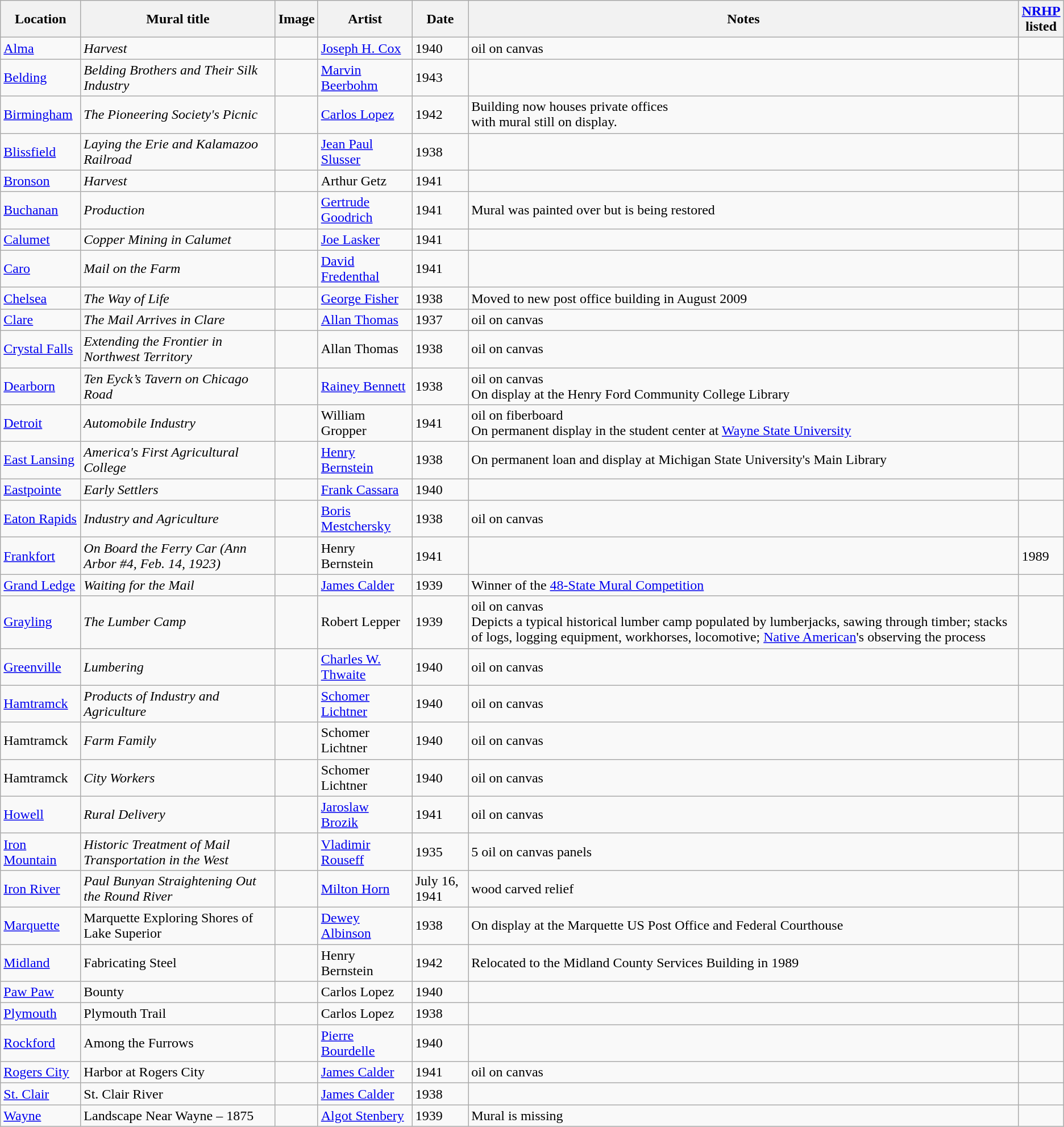<table class="wikitable sortable">
<tr>
<th>Location</th>
<th>Mural title</th>
<th>Image</th>
<th>Artist</th>
<th>Date</th>
<th>Notes</th>
<th><a href='#'>NRHP</a><br>listed</th>
</tr>
<tr>
<td><a href='#'>Alma</a></td>
<td><em>Harvest</em></td>
<td></td>
<td><a href='#'>Joseph H. Cox</a></td>
<td>1940</td>
<td>oil on canvas</td>
<td></td>
</tr>
<tr>
<td><a href='#'>Belding</a></td>
<td><em>Belding Brothers and Their Silk Industry</em></td>
<td></td>
<td><a href='#'>Marvin Beerbohm</a></td>
<td>1943</td>
<td></td>
<td></td>
</tr>
<tr>
<td><a href='#'>Birmingham</a></td>
<td><em>The Pioneering Society's Picnic</em></td>
<td></td>
<td><a href='#'>Carlos Lopez</a></td>
<td>1942</td>
<td>Building now houses private offices<br>with mural still on display.</td>
<td></td>
</tr>
<tr>
<td><a href='#'>Blissfield</a></td>
<td><em>Laying the Erie and Kalamazoo Railroad</em></td>
<td></td>
<td><a href='#'>Jean Paul Slusser</a></td>
<td>1938</td>
<td></td>
<td></td>
</tr>
<tr>
<td><a href='#'>Bronson</a></td>
<td><em>Harvest</em></td>
<td></td>
<td>Arthur Getz</td>
<td>1941</td>
<td></td>
<td></td>
</tr>
<tr>
<td><a href='#'>Buchanan</a></td>
<td><em>Production</em></td>
<td></td>
<td><a href='#'>Gertrude Goodrich</a></td>
<td>1941</td>
<td>Mural was painted over but is being restored</td>
<td></td>
</tr>
<tr>
<td><a href='#'>Calumet</a></td>
<td><em>Copper Mining in Calumet</em></td>
<td></td>
<td><a href='#'>Joe Lasker</a></td>
<td>1941</td>
<td></td>
<td></td>
</tr>
<tr>
<td><a href='#'>Caro</a></td>
<td><em>Mail on the Farm</em></td>
<td></td>
<td><a href='#'>David Fredenthal</a></td>
<td>1941</td>
<td></td>
<td></td>
</tr>
<tr>
<td><a href='#'>Chelsea</a></td>
<td><em>The Way of Life</em></td>
<td></td>
<td><a href='#'>George Fisher</a></td>
<td>1938</td>
<td>Moved to new post office building in August 2009</td>
<td></td>
</tr>
<tr>
<td><a href='#'>Clare</a></td>
<td><em>The Mail Arrives in Clare</em></td>
<td></td>
<td><a href='#'>Allan Thomas</a></td>
<td>1937</td>
<td>oil on canvas</td>
<td></td>
</tr>
<tr>
<td><a href='#'>Crystal Falls</a></td>
<td><em>Extending the Frontier in Northwest Territory</em></td>
<td></td>
<td>Allan Thomas</td>
<td>1938</td>
<td>oil on canvas</td>
<td></td>
</tr>
<tr>
<td><a href='#'>Dearborn</a></td>
<td><em>Ten Eyck’s Tavern on Chicago Road</em></td>
<td></td>
<td><a href='#'>Rainey Bennett</a></td>
<td>1938</td>
<td>oil on canvas<br>On display at the Henry Ford Community College Library</td>
<td></td>
</tr>
<tr>
<td><a href='#'>Detroit</a></td>
<td><em>Automobile Industry</em></td>
<td></td>
<td>William Gropper</td>
<td>1941</td>
<td>oil on fiberboard<br>On permanent display in the student center at <a href='#'>Wayne State University</a></td>
<td></td>
</tr>
<tr>
<td><a href='#'>East Lansing</a></td>
<td><em>America's First Agricultural College</em></td>
<td></td>
<td><a href='#'>Henry Bernstein</a></td>
<td>1938</td>
<td>On permanent loan and display at Michigan State University's Main Library</td>
<td></td>
</tr>
<tr>
<td><a href='#'>Eastpointe</a></td>
<td><em>Early Settlers</em></td>
<td></td>
<td><a href='#'>Frank Cassara</a></td>
<td>1940</td>
<td></td>
<td></td>
</tr>
<tr>
<td><a href='#'>Eaton Rapids</a></td>
<td><em>Industry and Agriculture</em></td>
<td></td>
<td><a href='#'>Boris Mestchersky</a></td>
<td>1938</td>
<td>oil on canvas</td>
<td></td>
</tr>
<tr>
<td><a href='#'>Frankfort</a></td>
<td><em>On Board the Ferry Car (Ann Arbor #4, Feb. 14, 1923)</em></td>
<td></td>
<td>Henry Bernstein</td>
<td>1941</td>
<td></td>
<td>1989</td>
</tr>
<tr>
<td><a href='#'>Grand Ledge</a></td>
<td><em>Waiting for the Mail</em></td>
<td></td>
<td><a href='#'>James Calder</a></td>
<td>1939</td>
<td>Winner of the <a href='#'>48-State Mural Competition</a></td>
<td></td>
</tr>
<tr>
<td><a href='#'>Grayling</a></td>
<td><em>The Lumber Camp</em></td>
<td></td>
<td>Robert Lepper</td>
<td>1939</td>
<td>oil on canvas<br>Depicts a typical historical lumber camp populated by lumberjacks, sawing through timber; stacks of logs, logging equipment, workhorses, locomotive; <a href='#'>Native American</a>'s observing the process</td>
<td></td>
</tr>
<tr>
<td><a href='#'>Greenville</a></td>
<td><em>Lumbering</em></td>
<td></td>
<td><a href='#'>Charles W. Thwaite</a></td>
<td>1940</td>
<td>oil on canvas</td>
<td></td>
</tr>
<tr>
<td><a href='#'>Hamtramck</a></td>
<td><em>Products of Industry and Agriculture</em></td>
<td></td>
<td><a href='#'>Schomer Lichtner</a></td>
<td>1940</td>
<td>oil on canvas</td>
<td></td>
</tr>
<tr>
<td>Hamtramck</td>
<td><em>Farm Family</em></td>
<td></td>
<td>Schomer Lichtner</td>
<td>1940</td>
<td>oil on canvas</td>
<td></td>
</tr>
<tr>
<td>Hamtramck</td>
<td><em>City Workers</em></td>
<td></td>
<td>Schomer Lichtner</td>
<td>1940</td>
<td>oil on canvas</td>
<td></td>
</tr>
<tr>
<td><a href='#'>Howell</a></td>
<td><em>Rural Delivery</em></td>
<td></td>
<td><a href='#'>Jaroslaw Brozik</a></td>
<td>1941</td>
<td>oil on canvas</td>
<td></td>
</tr>
<tr>
<td><a href='#'>Iron Mountain</a></td>
<td><em>Historic Treatment of Mail Transportation in the West</em></td>
<td></td>
<td><a href='#'>Vladimir Rouseff</a></td>
<td>1935</td>
<td>5 oil on canvas panels</td>
<td></td>
</tr>
<tr>
<td><a href='#'>Iron River</a></td>
<td><em>Paul Bunyan Straightening Out the Round River<strong></td>
<td></td>
<td><a href='#'>Milton Horn</a></td>
<td>July 16, 1941</td>
<td>wood carved relief</td>
<td></td>
</tr>
<tr>
<td><a href='#'>Marquette</a></td>
<td></em>Marquette Exploring Shores of Lake Superior<em></td>
<td></td>
<td><a href='#'>Dewey Albinson</a></td>
<td>1938</td>
<td>On display at the Marquette US Post Office and Federal Courthouse</td>
<td></td>
</tr>
<tr>
<td><a href='#'>Midland</a></td>
<td></em>Fabricating Steel<em></td>
<td></td>
<td>Henry Bernstein</td>
<td>1942</td>
<td>Relocated to the Midland County Services Building in 1989</td>
<td></td>
</tr>
<tr>
<td><a href='#'>Paw Paw</a></td>
<td></em>Bounty<em></td>
<td></td>
<td>Carlos Lopez</td>
<td>1940</td>
<td></td>
<td></td>
</tr>
<tr>
<td><a href='#'>Plymouth</a></td>
<td></em>Plymouth Trail<em></td>
<td></td>
<td>Carlos Lopez</td>
<td>1938</td>
<td></td>
<td></td>
</tr>
<tr>
<td><a href='#'>Rockford</a></td>
<td></em>Among the Furrows<em></td>
<td></td>
<td><a href='#'>Pierre Bourdelle</a></td>
<td>1940</td>
<td></td>
<td></td>
</tr>
<tr>
<td><a href='#'>Rogers City</a></td>
<td></em>Harbor at Rogers City<em></td>
<td></td>
<td><a href='#'>James Calder</a></td>
<td>1941</td>
<td>oil on canvas</td>
<td></td>
</tr>
<tr>
<td><a href='#'>St. Clair</a></td>
<td></em>St. Clair River<em></td>
<td></td>
<td><a href='#'>James Calder</a></td>
<td>1938</td>
<td></td>
<td></td>
</tr>
<tr>
<td><a href='#'>Wayne</a></td>
<td></em>Landscape Near Wayne – 1875<em></td>
<td></td>
<td><a href='#'>Algot Stenbery</a></td>
<td>1939</td>
<td>Mural is missing</td>
<td></td>
</tr>
</table>
